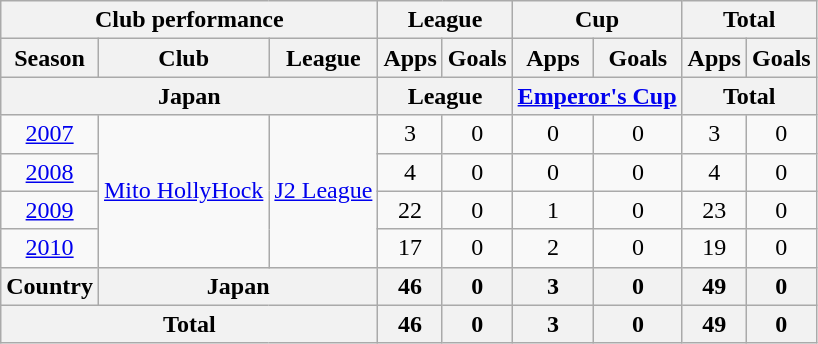<table class="wikitable" style="text-align:center;">
<tr>
<th colspan=3>Club performance</th>
<th colspan=2>League</th>
<th colspan=2>Cup</th>
<th colspan=2>Total</th>
</tr>
<tr>
<th>Season</th>
<th>Club</th>
<th>League</th>
<th>Apps</th>
<th>Goals</th>
<th>Apps</th>
<th>Goals</th>
<th>Apps</th>
<th>Goals</th>
</tr>
<tr>
<th colspan=3>Japan</th>
<th colspan=2>League</th>
<th colspan=2><a href='#'>Emperor's Cup</a></th>
<th colspan=2>Total</th>
</tr>
<tr>
<td><a href='#'>2007</a></td>
<td rowspan="4"><a href='#'>Mito HollyHock</a></td>
<td rowspan="4"><a href='#'>J2 League</a></td>
<td>3</td>
<td>0</td>
<td>0</td>
<td>0</td>
<td>3</td>
<td>0</td>
</tr>
<tr>
<td><a href='#'>2008</a></td>
<td>4</td>
<td>0</td>
<td>0</td>
<td>0</td>
<td>4</td>
<td>0</td>
</tr>
<tr>
<td><a href='#'>2009</a></td>
<td>22</td>
<td>0</td>
<td>1</td>
<td>0</td>
<td>23</td>
<td>0</td>
</tr>
<tr>
<td><a href='#'>2010</a></td>
<td>17</td>
<td>0</td>
<td>2</td>
<td>0</td>
<td>19</td>
<td>0</td>
</tr>
<tr>
<th rowspan=1>Country</th>
<th colspan=2>Japan</th>
<th>46</th>
<th>0</th>
<th>3</th>
<th>0</th>
<th>49</th>
<th>0</th>
</tr>
<tr>
<th colspan=3>Total</th>
<th>46</th>
<th>0</th>
<th>3</th>
<th>0</th>
<th>49</th>
<th>0</th>
</tr>
</table>
